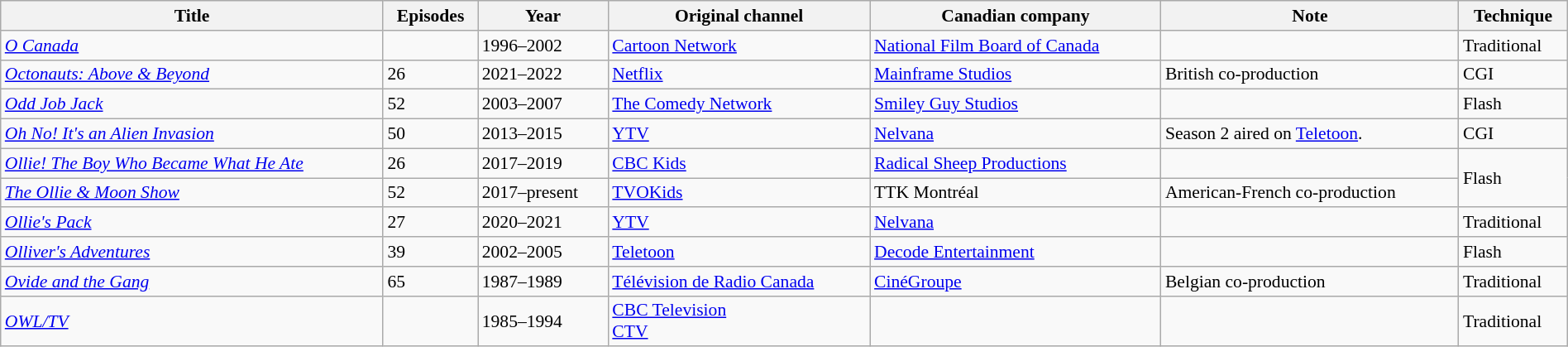<table class="wikitable sortable" style="text-align: left; font-size:90%; width:100%;">
<tr>
<th>Title</th>
<th>Episodes</th>
<th>Year</th>
<th>Original channel</th>
<th>Canadian company</th>
<th>Note</th>
<th>Technique</th>
</tr>
<tr>
<td><em><a href='#'>O Canada</a></em></td>
<td></td>
<td>1996–2002</td>
<td><a href='#'>Cartoon Network</a></td>
<td><a href='#'>National Film Board of Canada</a></td>
<td></td>
<td>Traditional</td>
</tr>
<tr>
<td><em><a href='#'>Octonauts: Above & Beyond</a></em></td>
<td>26</td>
<td>2021–2022</td>
<td><a href='#'>Netflix</a></td>
<td><a href='#'>Mainframe Studios</a></td>
<td>British co-production</td>
<td>CGI</td>
</tr>
<tr>
<td><em><a href='#'>Odd Job Jack</a></em></td>
<td>52</td>
<td>2003–2007</td>
<td><a href='#'>The Comedy Network</a></td>
<td><a href='#'>Smiley Guy Studios</a></td>
<td></td>
<td>Flash</td>
</tr>
<tr>
<td><em><a href='#'>Oh No! It's an Alien Invasion</a></em></td>
<td>50</td>
<td>2013–2015</td>
<td><a href='#'>YTV</a></td>
<td><a href='#'>Nelvana</a></td>
<td>Season 2 aired on <a href='#'>Teletoon</a>.</td>
<td>CGI</td>
</tr>
<tr>
<td><em><a href='#'>Ollie! The Boy Who Became What He Ate</a></em></td>
<td>26</td>
<td>2017–2019</td>
<td><a href='#'>CBC Kids</a></td>
<td><a href='#'>Radical Sheep Productions</a></td>
<td></td>
<td rowspan="2">Flash</td>
</tr>
<tr>
<td><em><a href='#'>The Ollie & Moon Show</a></em></td>
<td>52</td>
<td>2017–present</td>
<td><a href='#'>TVOKids</a></td>
<td>TTK Montréal</td>
<td>American-French co-production</td>
</tr>
<tr>
<td><em><a href='#'>Ollie's Pack</a></em></td>
<td>27</td>
<td>2020–2021</td>
<td><a href='#'>YTV</a></td>
<td><a href='#'>Nelvana</a></td>
<td></td>
<td>Traditional</td>
</tr>
<tr>
<td><em><a href='#'>Olliver's Adventures</a></em></td>
<td>39</td>
<td>2002–2005</td>
<td><a href='#'>Teletoon</a></td>
<td><a href='#'>Decode Entertainment</a></td>
<td></td>
<td>Flash</td>
</tr>
<tr>
<td><em><a href='#'>Ovide and the Gang</a></em></td>
<td>65</td>
<td>1987–1989</td>
<td><a href='#'>Télévision de Radio Canada</a></td>
<td><a href='#'>CinéGroupe</a></td>
<td>Belgian co-production</td>
<td>Traditional</td>
</tr>
<tr>
<td><em><a href='#'>OWL/TV</a></em></td>
<td></td>
<td>1985–1994</td>
<td><a href='#'>CBC Television</a><br><a href='#'>CTV</a></td>
<td></td>
<td></td>
<td>Traditional</td>
</tr>
</table>
